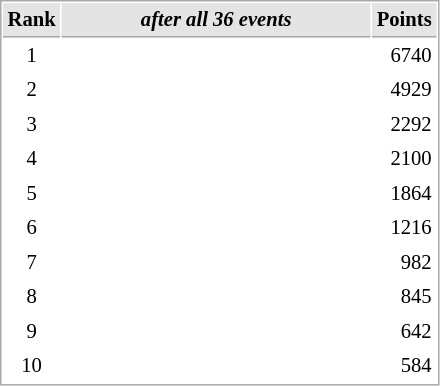<table cellspacing="1" cellpadding="3" style="border:1px solid #AAAAAA; font-size:86%;">
<tr bgcolor="#E4E4E4">
<th style="border-bottom:1px solid #AAAAAA" width=10>Rank</th>
<th style="border-bottom:1px solid #AAAAAA" width=200><em>after all 36 events</em></th>
<th style="border-bottom:1px solid #AAAAAA" width=20 align=right>Points</th>
</tr>
<tr>
<td align=center>1</td>
<td><strong></strong></td>
<td align=right>6740</td>
</tr>
<tr>
<td align=center>2</td>
<td></td>
<td align=right>4929</td>
</tr>
<tr>
<td align=center>3</td>
<td></td>
<td align=right>2292</td>
</tr>
<tr>
<td align=center>4</td>
<td></td>
<td align=right>2100</td>
</tr>
<tr>
<td align=center>5</td>
<td></td>
<td align=right>1864</td>
</tr>
<tr>
<td align=center>6</td>
<td></td>
<td align=right>1216</td>
</tr>
<tr>
<td align=center>7</td>
<td>  </td>
<td align=right>982</td>
</tr>
<tr>
<td align=center>8</td>
<td></td>
<td align=right>845</td>
</tr>
<tr>
<td align=center>9</td>
<td></td>
<td align=right>642</td>
</tr>
<tr>
<td align=center>10</td>
<td></td>
<td align=right>584</td>
</tr>
</table>
